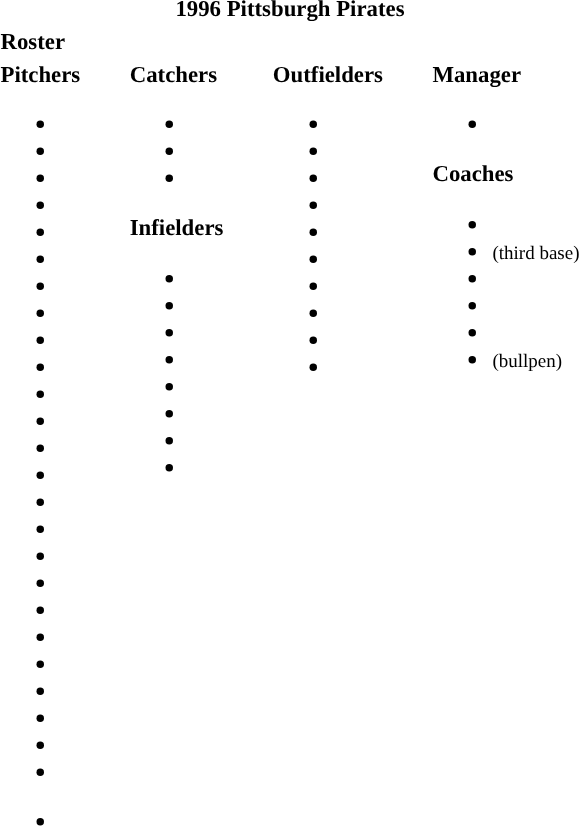<table class="toccolours" style="font-size: 95%;">
<tr>
<th colspan="10">1996 Pittsburgh Pirates</th>
</tr>
<tr>
<td colspan="10"><strong>Roster</strong></td>
</tr>
<tr>
<td valign="top"><strong>Pitchers</strong><br><ul><li></li><li></li><li></li><li></li><li></li><li></li><li></li><li></li><li></li><li></li><li></li><li></li><li></li><li></li><li></li><li></li><li></li><li></li><li></li><li></li><li></li><li></li><li></li><li></li><li></li></ul><ul><li></li></ul></td>
<td width="25px"></td>
<td valign="top"><strong>Catchers</strong><br><ul><li></li><li></li><li></li></ul><strong>Infielders</strong><ul><li></li><li></li><li></li><li></li><li></li><li></li><li></li><li></li></ul></td>
<td width="25px"></td>
<td valign="top"><strong>Outfielders</strong><br><ul><li></li><li></li><li></li><li></li><li></li><li></li><li></li><li></li><li></li><li></li></ul></td>
<td width="25px"></td>
<td valign="top"><strong>Manager</strong><br><ul><li></li></ul><strong>Coaches</strong><ul><li></li><li> <small>(third base)</small></li><li></li><li></li><li></li><li> <small>(bullpen)</small></li></ul></td>
</tr>
</table>
